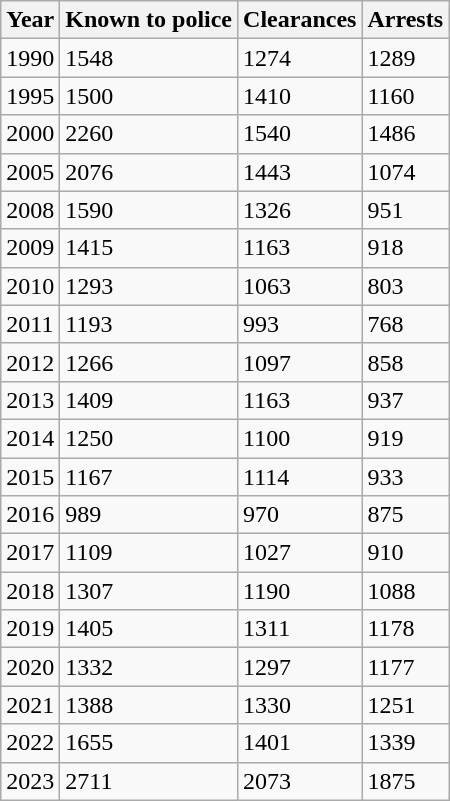<table class="wikitable">
<tr>
<th>Year</th>
<th>Known to police</th>
<th>Clearances</th>
<th>Arrests</th>
</tr>
<tr>
<td>1990</td>
<td>1548</td>
<td>1274</td>
<td>1289</td>
</tr>
<tr>
<td>1995</td>
<td>1500</td>
<td>1410</td>
<td>1160</td>
</tr>
<tr>
<td>2000</td>
<td>2260</td>
<td>1540</td>
<td>1486</td>
</tr>
<tr>
<td>2005</td>
<td>2076</td>
<td>1443</td>
<td>1074</td>
</tr>
<tr>
<td>2008</td>
<td>1590</td>
<td>1326</td>
<td>951</td>
</tr>
<tr>
<td>2009</td>
<td>1415</td>
<td>1163</td>
<td>918</td>
</tr>
<tr>
<td>2010</td>
<td>1293</td>
<td>1063</td>
<td>803</td>
</tr>
<tr>
<td>2011</td>
<td>1193</td>
<td>993</td>
<td>768</td>
</tr>
<tr>
<td>2012</td>
<td>1266</td>
<td>1097</td>
<td>858</td>
</tr>
<tr>
<td>2013</td>
<td>1409</td>
<td>1163</td>
<td>937</td>
</tr>
<tr>
<td>2014</td>
<td>1250</td>
<td>1100</td>
<td>919</td>
</tr>
<tr>
<td>2015</td>
<td>1167</td>
<td>1114</td>
<td>933</td>
</tr>
<tr>
<td>2016</td>
<td>989</td>
<td>970</td>
<td>875</td>
</tr>
<tr>
<td>2017</td>
<td>1109</td>
<td>1027</td>
<td>910</td>
</tr>
<tr>
<td>2018</td>
<td>1307</td>
<td>1190</td>
<td>1088</td>
</tr>
<tr>
<td>2019</td>
<td>1405</td>
<td>1311</td>
<td>1178</td>
</tr>
<tr>
<td>2020</td>
<td>1332</td>
<td>1297</td>
<td>1177</td>
</tr>
<tr>
<td>2021</td>
<td>1388</td>
<td>1330</td>
<td>1251</td>
</tr>
<tr>
<td>2022</td>
<td>1655</td>
<td>1401</td>
<td>1339</td>
</tr>
<tr>
<td>2023</td>
<td>2711</td>
<td>2073</td>
<td>1875</td>
</tr>
</table>
